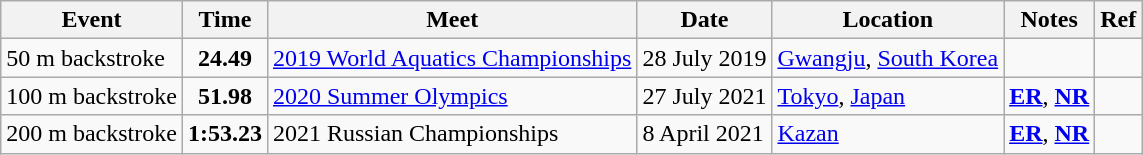<table class="wikitable">
<tr>
<th>Event</th>
<th>Time</th>
<th>Meet</th>
<th>Date</th>
<th>Location</th>
<th>Notes</th>
<th>Ref</th>
</tr>
<tr>
<td>50 m backstroke</td>
<td style="text-align:center;"><strong>24.49</strong></td>
<td><a href='#'>2019 World Aquatics Championships</a></td>
<td>28 July 2019</td>
<td><a href='#'>Gwangju</a>, <a href='#'>South Korea</a></td>
<td></td>
<td style="text-align:center;"></td>
</tr>
<tr>
<td>100 m backstroke</td>
<td style="text-align:center;"><strong>51.98</strong></td>
<td><a href='#'>2020 Summer Olympics</a></td>
<td>27 July 2021</td>
<td><a href='#'>Tokyo</a>, <a href='#'>Japan</a></td>
<td><strong><a href='#'>ER</a></strong>, <strong><a href='#'>NR</a></strong></td>
<td style="text-align:center;"></td>
</tr>
<tr>
<td>200 m backstroke</td>
<td style="text-align:center;"><strong>1:53.23</strong></td>
<td>2021 Russian Championships</td>
<td>8 April 2021</td>
<td><a href='#'>Kazan</a></td>
<td><strong><a href='#'>ER</a></strong>, <strong><a href='#'>NR</a></strong></td>
<td style="text-align:center;"></td>
</tr>
</table>
